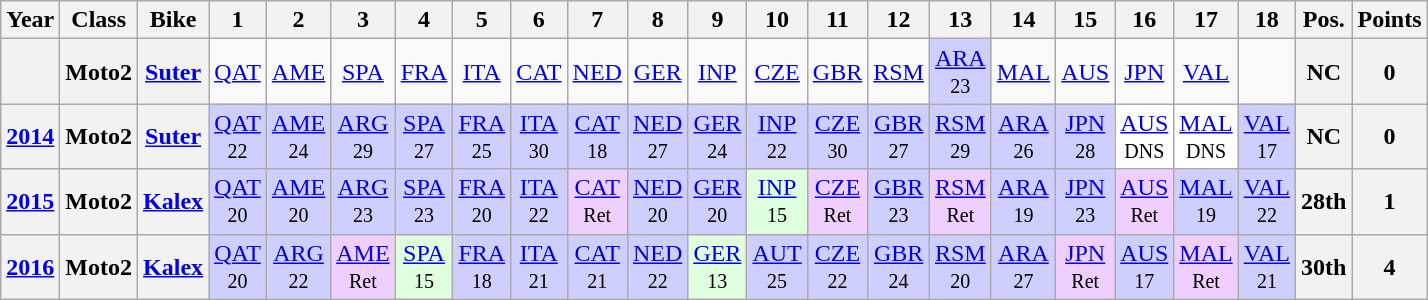<table class="wikitable" style="text-align:center">
<tr>
<th>Year</th>
<th>Class</th>
<th>Bike</th>
<th>1</th>
<th>2</th>
<th>3</th>
<th>4</th>
<th>5</th>
<th>6</th>
<th>7</th>
<th>8</th>
<th>9</th>
<th>10</th>
<th>11</th>
<th>12</th>
<th>13</th>
<th>14</th>
<th>15</th>
<th>16</th>
<th>17</th>
<th>18</th>
<th>Pos.</th>
<th>Points</th>
</tr>
<tr>
<th></th>
<th>Moto2</th>
<th><a href='#'>Suter</a></th>
<td><a href='#'>QAT</a></td>
<td><a href='#'>AME</a></td>
<td><a href='#'>SPA</a></td>
<td><a href='#'>FRA</a></td>
<td><a href='#'>ITA</a></td>
<td><a href='#'>CAT</a></td>
<td><a href='#'>NED</a></td>
<td><a href='#'>GER</a></td>
<td><a href='#'>INP</a></td>
<td><a href='#'>CZE</a></td>
<td><a href='#'>GBR</a></td>
<td><a href='#'>RSM</a></td>
<td style="background:#cfcfff;"><a href='#'>ARA</a><br><small>23</small></td>
<td><a href='#'>MAL</a></td>
<td><a href='#'>AUS</a></td>
<td><a href='#'>JPN</a></td>
<td><a href='#'>VAL</a></td>
<td></td>
<th>NC</th>
<th>0</th>
</tr>
<tr>
<th><a href='#'>2014</a></th>
<th>Moto2</th>
<th><a href='#'>Suter</a></th>
<td style="background:#cfcfff;"><a href='#'>QAT</a><br><small>22</small></td>
<td style="background:#cfcfff;"><a href='#'>AME</a><br><small>24</small></td>
<td style="background:#cfcfff;"><a href='#'>ARG</a><br><small>29</small></td>
<td style="background:#cfcfff;"><a href='#'>SPA</a><br><small>27</small></td>
<td style="background:#cfcfff;"><a href='#'>FRA</a><br><small>25</small></td>
<td style="background:#cfcfff;"><a href='#'>ITA</a><br><small>30</small></td>
<td style="background:#cfcfff;"><a href='#'>CAT</a><br><small>18</small></td>
<td style="background:#cfcfff;"><a href='#'>NED</a><br><small>27</small></td>
<td style="background:#cfcfff;"><a href='#'>GER</a><br><small>24</small></td>
<td style="background:#cfcfff;"><a href='#'>INP</a><br><small>22</small></td>
<td style="background:#cfcfff;"><a href='#'>CZE</a><br><small>30</small></td>
<td style="background:#cfcfff;"><a href='#'>GBR</a><br><small>27</small></td>
<td style="background:#cfcfff;"><a href='#'>RSM</a><br><small>29</small></td>
<td style="background:#cfcfff;"><a href='#'>ARA</a><br><small>26</small></td>
<td style="background:#cfcfff;"><a href='#'>JPN</a><br><small>28</small></td>
<td style="background:#ffffff;"><a href='#'>AUS</a><br><small>DNS</small></td>
<td style="background:#ffffff;"><a href='#'>MAL</a><br><small>DNS</small></td>
<td style="background:#cfcfff;"><a href='#'>VAL</a><br><small>17</small></td>
<th>NC</th>
<th>0</th>
</tr>
<tr>
<th><a href='#'>2015</a></th>
<th>Moto2</th>
<th><a href='#'>Kalex</a></th>
<td style="background:#cfcfff;"><a href='#'>QAT</a><br><small>20</small></td>
<td style="background:#cfcfff;"><a href='#'>AME</a><br><small>20</small></td>
<td style="background:#cfcfff;"><a href='#'>ARG</a><br><small>23</small></td>
<td style="background:#cfcfff;"><a href='#'>SPA</a><br><small>23</small></td>
<td style="background:#cfcfff;"><a href='#'>FRA</a><br><small>20</small></td>
<td style="background:#cfcfff;"><a href='#'>ITA</a><br><small>22</small></td>
<td style="background:#efcfff;"><a href='#'>CAT</a><br><small>Ret</small></td>
<td style="background:#cfcfff;"><a href='#'>NED</a><br><small>20</small></td>
<td style="background:#cfcfff;"><a href='#'>GER</a><br><small>20</small></td>
<td style="background:#dfffdf;"><a href='#'>INP</a><br><small>15</small></td>
<td style="background:#efcfff;"><a href='#'>CZE</a><br><small>Ret</small></td>
<td style="background:#cfcfff;"><a href='#'>GBR</a><br><small>23</small></td>
<td style="background:#efcfff;"><a href='#'>RSM</a><br><small>Ret</small></td>
<td style="background:#cfcfff;"><a href='#'>ARA</a><br><small>19</small></td>
<td style="background:#cfcfff;"><a href='#'>JPN</a><br><small>23</small></td>
<td style="background:#efcfff;"><a href='#'>AUS</a><br><small>Ret</small></td>
<td style="background:#cfcfff;"><a href='#'>MAL</a><br><small>19</small></td>
<td style="background:#cfcfff;"><a href='#'>VAL</a><br><small>22</small></td>
<th>28th</th>
<th>1</th>
</tr>
<tr>
<th><a href='#'>2016</a></th>
<th>Moto2</th>
<th><a href='#'>Kalex</a></th>
<td style="background:#cfcfff;"><a href='#'>QAT</a><br><small>20</small></td>
<td style="background:#cfcfff;"><a href='#'>ARG</a><br><small>22</small></td>
<td style="background:#EFCFFF;"><a href='#'>AME</a><br><small>Ret</small></td>
<td style="background:#dfffdf;"><a href='#'>SPA</a><br><small>15</small></td>
<td style="background:#cfcfff;"><a href='#'>FRA</a><br><small>18</small></td>
<td style="background:#cfcfff;"><a href='#'>ITA</a><br><small>21</small></td>
<td style="background:#cfcfff;"><a href='#'>CAT</a><br><small>21</small></td>
<td style="background:#cfcfff;"><a href='#'>NED</a><br><small>22</small></td>
<td style="background:#dfffdf;"><a href='#'>GER</a><br><small>13</small></td>
<td style="background:#cfcfff;"><a href='#'>AUT</a><br><small>25</small></td>
<td style="background:#cfcfff;"><a href='#'>CZE</a><br><small>22</small></td>
<td style="background:#cfcfff;"><a href='#'>GBR</a><br><small>24</small></td>
<td style="background:#cfcfff;"><a href='#'>RSM</a><br><small>20</small></td>
<td style="background:#cfcfff;"><a href='#'>ARA</a><br><small>27</small></td>
<td style="background:#efcfff;"><a href='#'>JPN</a><br><small>Ret</small></td>
<td style="background:#cfcfff;"><a href='#'>AUS</a><br><small>17</small></td>
<td style="background:#efcfff;"><a href='#'>MAL</a><br><small>Ret</small></td>
<td style="background:#cfcfff;"><a href='#'>VAL</a><br><small>21</small></td>
<th>30th</th>
<th>4</th>
</tr>
</table>
